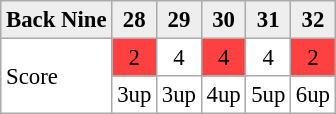<table cellpadding="3" cellspacing="0" border="1" style="font-size: 95%; border: #aaa solid 1px; border-collapse: collapse;">
<tr style="background:#eeeeee;">
<th align="left">Back Nine</th>
<th align=center>28</th>
<th align=center>29</th>
<th align=center>30</th>
<th align=center>31</th>
<th align=center>32</th>
</tr>
<tr>
<td rowspan=2>Score</td>
<td align="center" style="background:#FF4040;">2</td>
<td align="center">4</td>
<td align="center" style="background:#FF4040;">4</td>
<td align="center">4</td>
<td align="center" style="background:#FF4040;">2</td>
</tr>
<tr>
<td>3up</td>
<td>3up</td>
<td>4up</td>
<td>5up</td>
<td>6up</td>
</tr>
</table>
